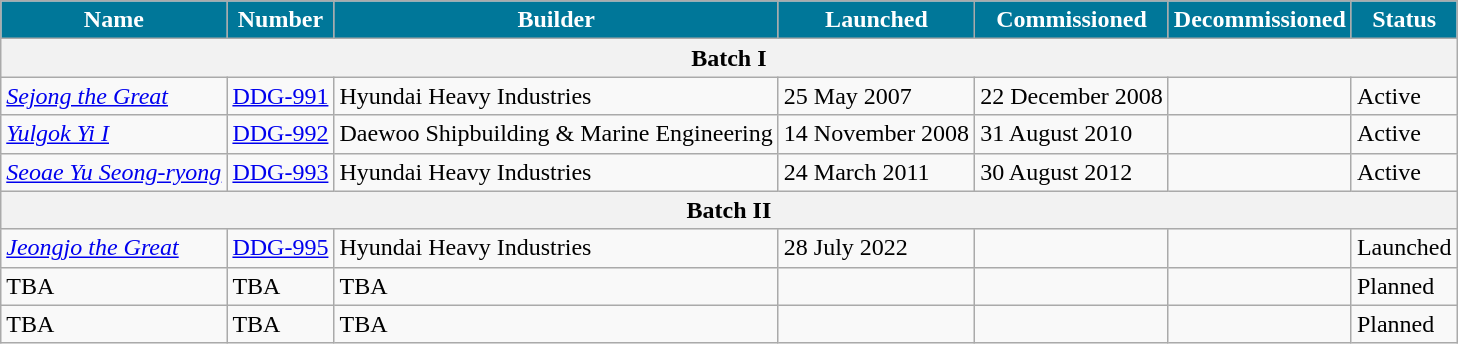<table class="wikitable">
<tr>
<th style="background:#079;color:#fff;">Name</th>
<th style="background:#079;color:#fff;">Number</th>
<th style="background:#079;color:#fff;">Builder</th>
<th style="background:#079;color:#fff;">Launched</th>
<th style="background:#079;color:#fff;">Commissioned</th>
<th style="background:#079;color:#fff;">Decommissioned</th>
<th style="background:#079;color:#fff;">Status</th>
</tr>
<tr>
<th colspan="7">Batch I</th>
</tr>
<tr>
<td><em><a href='#'>Sejong the Great</a></em></td>
<td><a href='#'>DDG-991</a></td>
<td>Hyundai Heavy Industries</td>
<td>25 May 2007</td>
<td>22 December 2008</td>
<td></td>
<td>Active</td>
</tr>
<tr>
<td><em><a href='#'>Yulgok Yi I</a></em></td>
<td><a href='#'>DDG-992</a></td>
<td>Daewoo Shipbuilding & Marine Engineering</td>
<td>14 November 2008</td>
<td>31 August 2010</td>
<td></td>
<td>Active</td>
</tr>
<tr>
<td><em><a href='#'>Seoae Yu Seong-ryong</a></em></td>
<td><a href='#'>DDG-993</a></td>
<td>Hyundai Heavy Industries</td>
<td>24 March 2011</td>
<td>30 August 2012</td>
<td></td>
<td>Active</td>
</tr>
<tr>
<th colspan="7">Batch II</th>
</tr>
<tr>
<td><em><a href='#'>Jeongjo the Great</a></em></td>
<td><a href='#'>DDG-995</a></td>
<td>Hyundai Heavy Industries</td>
<td>28 July 2022</td>
<td></td>
<td></td>
<td>Launched</td>
</tr>
<tr>
<td>TBA</td>
<td>TBA</td>
<td>TBA</td>
<td></td>
<td></td>
<td></td>
<td>Planned</td>
</tr>
<tr>
<td>TBA</td>
<td>TBA</td>
<td>TBA</td>
<td></td>
<td></td>
<td></td>
<td>Planned</td>
</tr>
</table>
